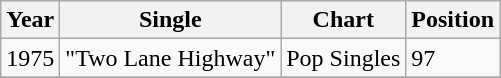<table class="wikitable">
<tr>
<th>Year</th>
<th>Single</th>
<th>Chart</th>
<th>Position</th>
</tr>
<tr>
<td>1975</td>
<td>"Two Lane Highway"</td>
<td>Pop Singles</td>
<td>97</td>
</tr>
<tr>
</tr>
</table>
